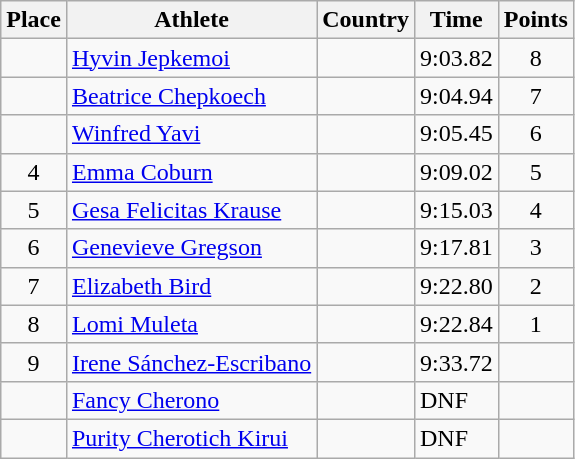<table class="wikitable">
<tr>
<th>Place</th>
<th>Athlete</th>
<th>Country</th>
<th>Time</th>
<th>Points</th>
</tr>
<tr>
<td align=center></td>
<td><a href='#'>Hyvin Jepkemoi</a></td>
<td></td>
<td>9:03.82</td>
<td align=center>8</td>
</tr>
<tr>
<td align=center></td>
<td><a href='#'>Beatrice Chepkoech</a></td>
<td></td>
<td>9:04.94</td>
<td align=center>7</td>
</tr>
<tr>
<td align=center></td>
<td><a href='#'>Winfred Yavi</a></td>
<td></td>
<td>9:05.45</td>
<td align=center>6</td>
</tr>
<tr>
<td align=center>4</td>
<td><a href='#'>Emma Coburn</a></td>
<td></td>
<td>9:09.02</td>
<td align=center>5</td>
</tr>
<tr>
<td align=center>5</td>
<td><a href='#'>Gesa Felicitas Krause</a></td>
<td></td>
<td>9:15.03</td>
<td align=center>4</td>
</tr>
<tr>
<td align=center>6</td>
<td><a href='#'>Genevieve Gregson</a></td>
<td></td>
<td>9:17.81</td>
<td align=center>3</td>
</tr>
<tr>
<td align=center>7</td>
<td><a href='#'>Elizabeth Bird</a></td>
<td></td>
<td>9:22.80</td>
<td align=center>2</td>
</tr>
<tr>
<td align=center>8</td>
<td><a href='#'>Lomi Muleta</a></td>
<td></td>
<td>9:22.84</td>
<td align=center>1</td>
</tr>
<tr>
<td align=center>9</td>
<td><a href='#'>Irene Sánchez-Escribano</a></td>
<td></td>
<td>9:33.72</td>
<td align=center></td>
</tr>
<tr>
<td align=center></td>
<td><a href='#'>Fancy Cherono</a></td>
<td></td>
<td>DNF</td>
<td align=center></td>
</tr>
<tr>
<td align=center></td>
<td><a href='#'>Purity Cherotich Kirui</a></td>
<td></td>
<td>DNF</td>
<td align=center></td>
</tr>
</table>
